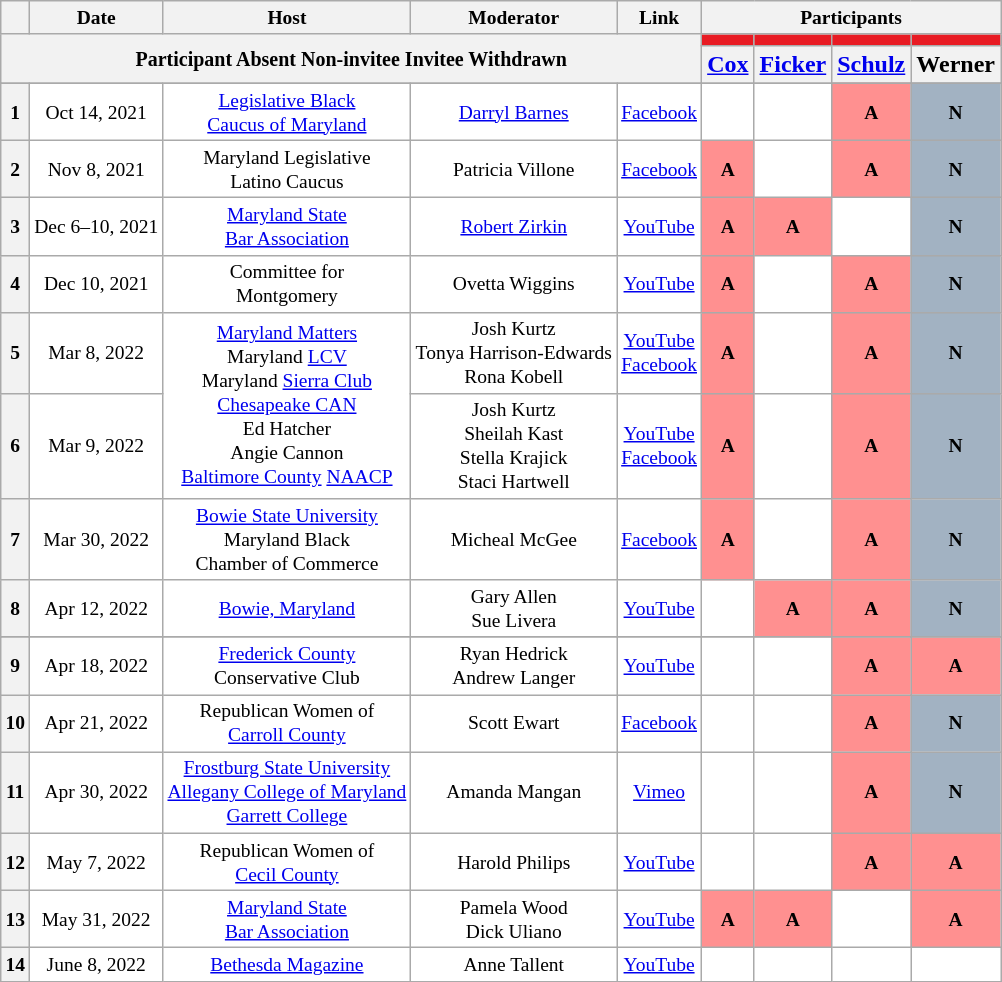<table class="wikitable mw-collapsible" style="text-align:center;">
<tr style="font-size:small;">
<th scope="col"></th>
<th scope="col">Date</th>
<th scope="col">Host</th>
<th scope="col">Moderator</th>
<th scope="col">Link</th>
<th scope="col" colspan="4">Participants</th>
</tr>
<tr>
<th colspan="5" rowspan="2"> <small>Participant </small> <small>Absent </small> <small>Non-invitee </small> <small>Invitee Withdrawn</small></th>
<th scope="col" style="background:#E81B23;"></th>
<th scope="col" style="background:#E81B23;"></th>
<th scope="col" style="background:#E81B23;"></th>
<th scope="col" style="background:#E81B23;"></th>
</tr>
<tr>
<th scope="col"><a href='#'>Cox</a></th>
<th scope="col"><a href='#'>Ficker</a></th>
<th scope="col"><a href='#'>Schulz</a></th>
<th scole="col">Werner</th>
</tr>
<tr>
</tr>
<tr style="background:#FFFFFF;font-size:small;">
<th scope="row">1</th>
<td style="white-space:nowrap;">Oct 14, 2021</td>
<td style="white-space:nowrap;"><a href='#'>Legislative Black<br>Caucus of Maryland</a></td>
<td style="white-space:nowrap;"><a href='#'>Darryl Barnes</a></td>
<td style="white-space:nowrap;"><a href='#'>Facebook</a></td>
<td></td>
<td></td>
<td style="background:#ff9090; color:black; text-align:center;"><strong>A</strong></td>
<td style="background:#A2B2C2; color:black; text-align:center;"><strong>N</strong></td>
</tr>
<tr style="background:#FFFFFF;font-size:small;">
<th scope="row">2</th>
<td style="white-space:nowrap;">Nov 8, 2021</td>
<td style="white-space:nowrap;">Maryland Legislative<br>Latino Caucus</td>
<td style="white-space:nowrap;">Patricia Villone</td>
<td style="white-space:nowrap;"><a href='#'>Facebook</a></td>
<td style="background:#ff9090; color:black; text-align:center;"><strong>A</strong></td>
<td></td>
<td style="background:#ff9090; color:black; text-align:center;"><strong>A</strong></td>
<td style="background:#A2B2C2; color:black; text-align:center;"><strong>N</strong></td>
</tr>
<tr style="background:#FFFFFF;font-size:small;">
<th scope="row">3</th>
<td style="white-space:nowrap;">Dec 6–10, 2021</td>
<td style="white-space:nowrap;"><a href='#'>Maryland State<br>Bar Association</a></td>
<td style="white-space:nowrap;"><a href='#'>Robert Zirkin</a></td>
<td style="white-space:nowrap;"><a href='#'>YouTube</a></td>
<td style="background:#ff9090; color:black; text-align:center;"><strong>A</strong></td>
<td style="background:#ff9090; color:black; text-align:center;"><strong>A</strong></td>
<td></td>
<td style="background:#A2B2C2; color:black; text-align:center;"><strong>N</strong></td>
</tr>
<tr style="background:#FFFFFF;font-size:small;">
<th scope="row">4</th>
<td style="white-space:nowrap;">Dec 10, 2021</td>
<td style="white-space:nowrap;">Committee for<br>Montgomery</td>
<td style="white-space:nowrap;">Ovetta Wiggins</td>
<td style="white-space:nowrap;"><a href='#'>YouTube</a></td>
<td style="background:#ff9090; color:black; text-align:center;"><strong>A</strong></td>
<td></td>
<td style="background:#ff9090; color:black; text-align:center;"><strong>A</strong></td>
<td style="background:#A2B2C2; color:black; text-align:center;"><strong>N</strong></td>
</tr>
<tr style="background:#FFFFFF;font-size:small;">
<th scope="row">5</th>
<td style="white-space:nowrap;">Mar 8, 2022</td>
<td rowspan="2" style="white-space:nowrap;"><a href='#'>Maryland Matters</a><br>Maryland <a href='#'>LCV</a><br>Maryland <a href='#'>Sierra Club</a><br><a href='#'>Chesapeake CAN</a><br>Ed Hatcher<br>Angie Cannon<br><a href='#'>Baltimore County</a> <a href='#'>NAACP</a></td>
<td style="white-space:nowrap;">Josh Kurtz<br>Tonya Harrison-Edwards<br>Rona Kobell</td>
<td style="white-space:nowrap;"><a href='#'>YouTube</a><br><a href='#'>Facebook</a></td>
<td style="background:#ff9090; color:black; text-align:center;"><strong>A</strong></td>
<td></td>
<td style="background:#ff9090; color:black; text-align:center;"><strong>A</strong></td>
<td style="background:#A2B2C2; color:black; text-align:center;"><strong>N</strong></td>
</tr>
<tr style="background:#FFFFFF;font-size:small;">
<th scope="row">6</th>
<td style="white-space:nowrap;">Mar 9, 2022</td>
<td style="white-space:nowrap;">Josh Kurtz<br>Sheilah Kast<br>Stella Krajick<br>Staci Hartwell</td>
<td style="white-space:nowrap;"><a href='#'>YouTube</a><br><a href='#'>Facebook</a></td>
<td style="background:#ff9090; color:black; text-align:center;"><strong>A</strong></td>
<td></td>
<td style="background:#ff9090; color:black; text-align:center;"><strong>A</strong></td>
<td style="background:#A2B2C2; color:black; text-align:center;"><strong>N</strong></td>
</tr>
<tr style="background:#FFFFFF;font-size:small;">
<th scope="row">7</th>
<td style="white-space:nowrap;">Mar 30, 2022</td>
<td style="white-space:nowrap;"><a href='#'>Bowie State University</a><br>Maryland Black<br>Chamber of Commerce</td>
<td style="white-space:nowrap;">Micheal McGee</td>
<td style="white-space:nowrap;"><a href='#'>Facebook</a></td>
<td style="background:#ff9090; color:black; text-align:center;"><strong>A</strong></td>
<td></td>
<td style="background:#ff9090; color:black; text-align:center;"><strong>A</strong></td>
<td style="background:#A2B2C2; color:black; text-align:center;"><strong>N</strong></td>
</tr>
<tr style="background:#FFFFFF;font-size:small;">
<th scope="row">8</th>
<td style="white-space:nowrap;">Apr 12, 2022</td>
<td style="white-space:nowrap;"><a href='#'>Bowie, Maryland</a></td>
<td style="white-space:nowrap;">Gary Allen<br>Sue Livera</td>
<td style="white-space:nowrap;"><a href='#'>YouTube</a></td>
<td></td>
<td style="background:#ff9090; color:black; text-align:center;"><strong>A</strong></td>
<td style="background:#ff9090; color:black; text-align:center;"><strong>A</strong></td>
<td style="background:#A2B2C2; color:black; text-align:center;"><strong>N</strong></td>
</tr>
<tr>
</tr>
<tr style="background:#FFFFFF;font-size:small;">
<th scope="row">9</th>
<td style="white-space:nowrap;">Apr 18, 2022</td>
<td style="white-space:nowrap;"><a href='#'>Frederick County</a><br>Conservative Club</td>
<td style="white-space:nowrap;">Ryan Hedrick<br>Andrew Langer</td>
<td style="white-space:nowrap;"><a href='#'>YouTube</a></td>
<td></td>
<td></td>
<td style="background:#ff9090; color:black; text-align:center;"><strong>A</strong></td>
<td style="background:#ff9090; color:black; text-align:center;"><strong>A</strong></td>
</tr>
<tr style="background:#FFFFFF;font-size:small;">
<th scope="row">10</th>
<td style="white-space:nowrap;">Apr 21, 2022</td>
<td style="white-space:nowrap;">Republican Women of<br><a href='#'>Carroll County</a></td>
<td style="white-space:nowrap;">Scott Ewart</td>
<td style="white-space:nowrap;"><a href='#'>Facebook</a></td>
<td></td>
<td></td>
<td style="background:#ff9090; color:black; text-align:center;"><strong>A</strong></td>
<td style="background:#A2B2C2; color:black; text-align:center;"><strong>N</strong></td>
</tr>
<tr style="background:#FFFFFF;font-size:small;">
<th scope="row">11</th>
<td style="white-space:nowrap;">Apr 30, 2022</td>
<td style="white-space:nowrap;"><a href='#'>Frostburg State University</a><br><a href='#'>Allegany College of Maryland</a><br><a href='#'>Garrett College</a></td>
<td style="white-space:nowrap;">Amanda Mangan</td>
<td style="white-space:nowrap;"><a href='#'>Vimeo</a></td>
<td></td>
<td></td>
<td style="background:#ff9090; color:black; text-align:center;"><strong>A</strong></td>
<td style="background:#A2B2C2; color:black; text-align:center;"><strong>N</strong></td>
</tr>
<tr style="background:#FFFFFF;font-size:small;">
<th scope="row">12</th>
<td style="white-space:nowrap;">May 7, 2022</td>
<td style="white-space:nowrap;">Republican Women of<br><a href='#'>Cecil County</a></td>
<td style="white-space:nowrap;">Harold Philips</td>
<td style="white-space:nowrap;"><a href='#'>YouTube</a></td>
<td></td>
<td></td>
<td style="background:#ff9090; color:black; text-align:center;"><strong>A</strong></td>
<td style="background:#ff9090; color:black; text-align:center;"><strong>A</strong></td>
</tr>
<tr style="background:#FFFFFF;font-size:small;">
<th scope="row">13</th>
<td style="white-space:nowrap;">May 31, 2022</td>
<td style="white-space:nowrap;"><a href='#'>Maryland State<br>Bar Association</a></td>
<td style="white-space:nowrap;">Pamela Wood<br>Dick Uliano</td>
<td style="white-space:nowrap;"><a href='#'>YouTube</a></td>
<td style="background:#ff9090; color:black; text-align:center;"><strong>A</strong></td>
<td style="background:#ff9090; color:black; text-align:center;"><strong>A</strong></td>
<td></td>
<td style="background:#ff9090; color:black; text-align:center;"><strong>A</strong></td>
</tr>
<tr style="background:#FFFFFF;font-size:small;">
<th scope="row">14</th>
<td style="white-space:nowrap;">June 8, 2022</td>
<td style="white-space:nowrap;"><a href='#'>Bethesda Magazine</a></td>
<td style="white-space:nowrap;">Anne Tallent</td>
<td style="white-space:nowrap;"><a href='#'>YouTube</a></td>
<td></td>
<td></td>
<td></td>
<td></td>
</tr>
</table>
